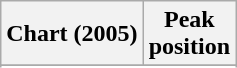<table class="wikitable sortable plainrowheaders">
<tr>
<th>Chart (2005)</th>
<th>Peak<br>position</th>
</tr>
<tr>
</tr>
<tr>
</tr>
</table>
